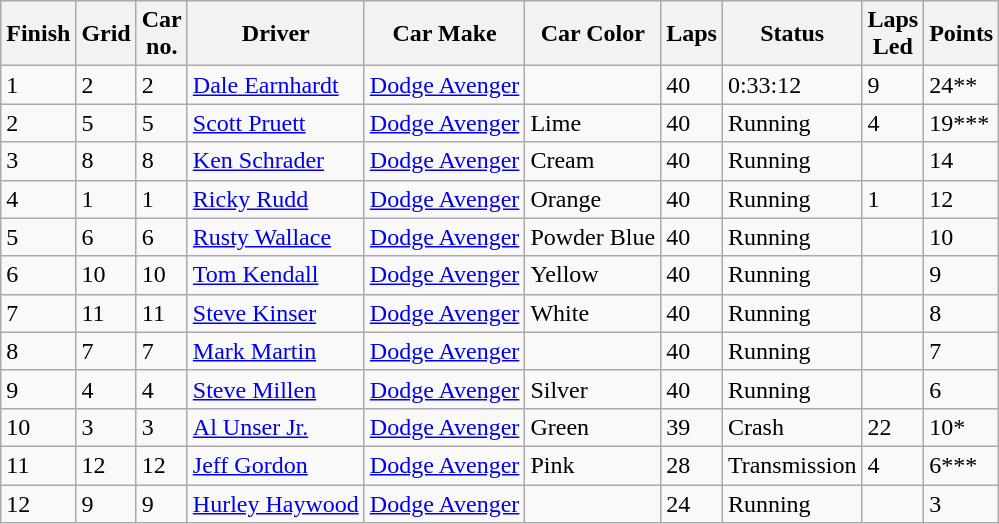<table class="wikitable">
<tr>
<th>Finish</th>
<th>Grid</th>
<th>Car<br>no.</th>
<th>Driver</th>
<th>Car Make</th>
<th>Car Color</th>
<th>Laps</th>
<th>Status</th>
<th>Laps<br>Led</th>
<th>Points</th>
</tr>
<tr>
<td>1</td>
<td>2</td>
<td>2</td>
<td> <a href='#'>Dale Earnhardt</a></td>
<td><a href='#'>Dodge Avenger</a></td>
<td><div></div></td>
<td>40</td>
<td>0:33:12</td>
<td>9</td>
<td>24**</td>
</tr>
<tr>
<td>2</td>
<td>5</td>
<td>5</td>
<td> <a href='#'>Scott Pruett</a></td>
<td><a href='#'>Dodge Avenger</a></td>
<td><div> Lime</div></td>
<td>40</td>
<td>Running</td>
<td>4</td>
<td>19***</td>
</tr>
<tr>
<td>3</td>
<td>8</td>
<td>8</td>
<td> <a href='#'>Ken Schrader</a></td>
<td><a href='#'>Dodge Avenger</a></td>
<td><div> Cream</div></td>
<td>40</td>
<td>Running</td>
<td></td>
<td>14</td>
</tr>
<tr>
<td>4</td>
<td>1</td>
<td>1</td>
<td> <a href='#'>Ricky Rudd</a></td>
<td><a href='#'>Dodge Avenger</a></td>
<td><div> Orange</div></td>
<td>40</td>
<td>Running</td>
<td>1</td>
<td>12</td>
</tr>
<tr>
<td>5</td>
<td>6</td>
<td>6</td>
<td> <a href='#'>Rusty Wallace</a></td>
<td><a href='#'>Dodge Avenger</a></td>
<td><div> Powder Blue</div></td>
<td>40</td>
<td>Running</td>
<td></td>
<td>10</td>
</tr>
<tr>
<td>6</td>
<td>10</td>
<td>10</td>
<td> <a href='#'>Tom Kendall</a></td>
<td><a href='#'>Dodge Avenger</a></td>
<td><div> Yellow</div></td>
<td>40</td>
<td>Running</td>
<td></td>
<td>9</td>
</tr>
<tr>
<td>7</td>
<td>11</td>
<td>11</td>
<td> <a href='#'>Steve Kinser</a></td>
<td><a href='#'>Dodge Avenger</a></td>
<td><div> White</div></td>
<td>40</td>
<td>Running</td>
<td></td>
<td>8</td>
</tr>
<tr>
<td>8</td>
<td>7</td>
<td>7</td>
<td> <a href='#'>Mark Martin</a></td>
<td><a href='#'>Dodge Avenger</a></td>
<td><div></div></td>
<td>40</td>
<td>Running</td>
<td></td>
<td>7</td>
</tr>
<tr>
<td>9</td>
<td>4</td>
<td>4</td>
<td> <a href='#'>Steve Millen</a></td>
<td><a href='#'>Dodge Avenger</a></td>
<td><div> Silver</div></td>
<td>40</td>
<td>Running</td>
<td></td>
<td>6</td>
</tr>
<tr>
<td>10</td>
<td>3</td>
<td>3</td>
<td> <a href='#'>Al Unser Jr.</a></td>
<td><a href='#'>Dodge Avenger</a></td>
<td><div> Green</div></td>
<td>39</td>
<td>Crash</td>
<td>22</td>
<td>10*</td>
</tr>
<tr>
<td>11</td>
<td>12</td>
<td>12</td>
<td> <a href='#'>Jeff Gordon</a></td>
<td><a href='#'>Dodge Avenger</a></td>
<td><div> Pink</div></td>
<td>28</td>
<td>Transmission</td>
<td>4</td>
<td>6***</td>
</tr>
<tr>
<td>12</td>
<td>9</td>
<td>9</td>
<td> <a href='#'>Hurley Haywood</a></td>
<td><a href='#'>Dodge Avenger</a></td>
<td><div></div></td>
<td>24</td>
<td>Running</td>
<td></td>
<td>3</td>
</tr>
</table>
